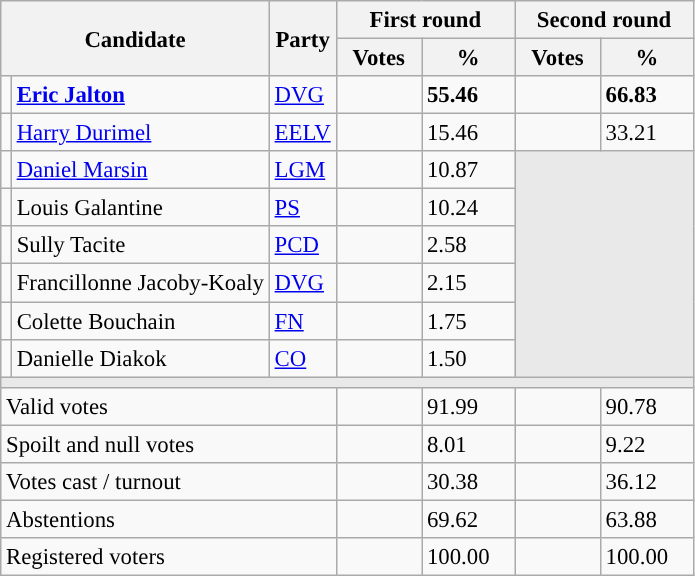<table class="wikitable" style="text-align:left;font-size:95%;">
<tr>
<th rowspan=2 colspan=2>Candidate</th>
<th rowspan=2 colspan=1>Party</th>
<th colspan=2>First round</th>
<th colspan=2>Second round</th>
</tr>
<tr>
<th style="width:50px;">Votes</th>
<th style="width:55px;">%</th>
<th style="width:50px;">Votes</th>
<th style="width:55px;">%</th>
</tr>
<tr>
<td style="color:inherit;background-color:"></td>
<td><strong><a href='#'>Eric Jalton</a></strong></td>
<td><a href='#'>DVG</a></td>
<td><strong></strong></td>
<td><strong>55.46</strong></td>
<td><strong></strong></td>
<td><strong>66.83</strong></td>
</tr>
<tr>
<td style="color:inherit;background-color:"></td>
<td><a href='#'>Harry Durimel</a></td>
<td><a href='#'>EELV</a></td>
<td></td>
<td>15.46</td>
<td></td>
<td>33.21</td>
</tr>
<tr>
<td style="color:inherit;background-color:"></td>
<td><a href='#'>Daniel Marsin</a></td>
<td><a href='#'>LGM</a></td>
<td></td>
<td>10.87</td>
<td colspan=7 rowspan=6 style="background-color:#E9E9E9;"></td>
</tr>
<tr>
<td style="color:inherit;background-color:"></td>
<td>Louis Galantine</td>
<td><a href='#'>PS</a></td>
<td></td>
<td>10.24</td>
</tr>
<tr>
<td style="color:inherit;background-color:"></td>
<td>Sully Tacite</td>
<td><a href='#'>PCD</a></td>
<td></td>
<td>2.58</td>
</tr>
<tr>
<td style="color:inherit;background-color:"></td>
<td>Francillonne Jacoby-Koaly</td>
<td><a href='#'>DVG</a></td>
<td></td>
<td>2.15</td>
</tr>
<tr>
<td style="color:inherit;background-color:"></td>
<td>Colette Bouchain</td>
<td><a href='#'>FN</a></td>
<td></td>
<td>1.75</td>
</tr>
<tr>
<td style="color:inherit;background-color:"></td>
<td>Danielle Diakok</td>
<td><a href='#'>CO</a></td>
<td></td>
<td>1.50</td>
</tr>
<tr>
<td colspan=7 style="background-color:#E9E9E9;"></td>
</tr>
<tr>
<td colspan=3>Valid votes</td>
<td></td>
<td>91.99</td>
<td></td>
<td>90.78</td>
</tr>
<tr>
<td colspan=3>Spoilt and null votes</td>
<td></td>
<td>8.01</td>
<td></td>
<td>9.22</td>
</tr>
<tr>
<td colspan=3>Votes cast / turnout</td>
<td></td>
<td>30.38</td>
<td></td>
<td>36.12</td>
</tr>
<tr>
<td colspan=3>Abstentions</td>
<td></td>
<td>69.62</td>
<td></td>
<td>63.88</td>
</tr>
<tr>
<td colspan=3>Registered voters</td>
<td></td>
<td>100.00</td>
<td></td>
<td>100.00</td>
</tr>
</table>
